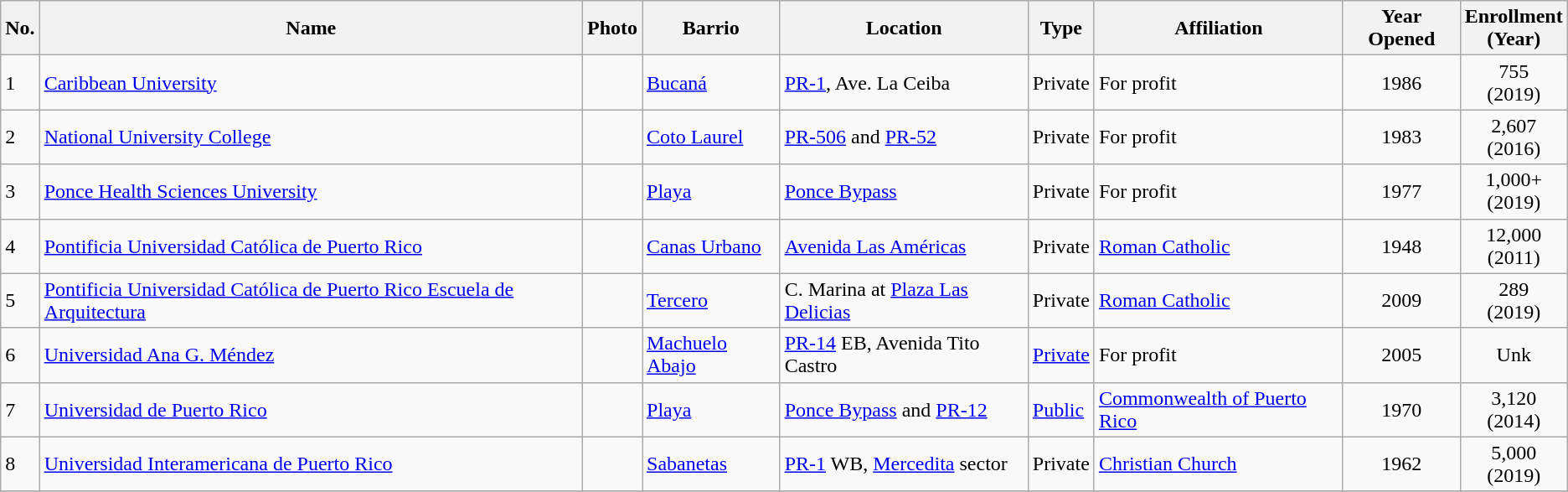<table class="wikitable sortable">
<tr>
<th>No.</th>
<th>Name</th>
<th>Photo</th>
<th>Barrio</th>
<th>Location</th>
<th>Type</th>
<th>Affiliation</th>
<th>Year Opened</th>
<th>Enrollment<br>(Year)</th>
</tr>
<tr>
<td>1</td>
<td><a href='#'>Caribbean University</a></td>
<td></td>
<td><a href='#'>Bucaná</a></td>
<td><a href='#'>PR-1</a>, Ave. La Ceiba</td>
<td>Private</td>
<td>For profit</td>
<td align="center">1986</td>
<td align="center">755<br>(2019)</td>
</tr>
<tr>
<td>2</td>
<td><a href='#'>National University College</a></td>
<td></td>
<td><a href='#'>Coto Laurel</a></td>
<td><a href='#'>PR-506</a> and <a href='#'>PR-52</a></td>
<td>Private</td>
<td>For profit</td>
<td align="center">1983</td>
<td align="center">2,607<br>(2016)</td>
</tr>
<tr>
<td>3</td>
<td><a href='#'>Ponce Health Sciences University</a></td>
<td></td>
<td><a href='#'>Playa</a></td>
<td><a href='#'>Ponce Bypass</a></td>
<td>Private</td>
<td>For profit</td>
<td align="center">1977</td>
<td align="center">1,000+<br>(2019)</td>
</tr>
<tr>
<td>4</td>
<td><a href='#'>Pontificia Universidad Católica de Puerto Rico</a></td>
<td></td>
<td><a href='#'>Canas Urbano</a></td>
<td><a href='#'>Avenida Las Américas</a></td>
<td>Private</td>
<td><a href='#'>Roman Catholic</a></td>
<td align="center">1948</td>
<td align="center">12,000<br>(2011)</td>
</tr>
<tr>
<td>5</td>
<td><a href='#'>Pontificia Universidad Católica de Puerto Rico Escuela de Arquitectura</a></td>
<td></td>
<td><a href='#'>Tercero</a></td>
<td>C. Marina at <a href='#'>Plaza Las Delicias</a></td>
<td>Private</td>
<td><a href='#'>Roman Catholic</a></td>
<td align="center">2009</td>
<td align="center">289<br>(2019)</td>
</tr>
<tr>
<td>6</td>
<td><a href='#'>Universidad Ana G. Méndez</a></td>
<td></td>
<td><a href='#'>Machuelo Abajo</a></td>
<td><a href='#'>PR-14</a> EB, Avenida Tito Castro</td>
<td><a href='#'>Private</a></td>
<td>For profit</td>
<td align="center">2005</td>
<td align="center">Unk</td>
</tr>
<tr>
<td>7</td>
<td><a href='#'>Universidad de Puerto Rico</a></td>
<td></td>
<td><a href='#'>Playa</a></td>
<td><a href='#'>Ponce Bypass</a> and <a href='#'>PR-12</a></td>
<td><a href='#'>Public</a></td>
<td><a href='#'>Commonwealth of Puerto Rico</a></td>
<td align="center">1970</td>
<td align="center">3,120<br>(2014)</td>
</tr>
<tr>
<td>8</td>
<td><a href='#'>Universidad Interamericana de Puerto Rico</a></td>
<td></td>
<td><a href='#'>Sabanetas</a></td>
<td><a href='#'>PR-1</a> WB, <a href='#'>Mercedita</a> sector</td>
<td>Private</td>
<td><a href='#'>Christian Church</a></td>
<td align="center">1962</td>
<td align="center">5,000<br>(2019)</td>
</tr>
<tr>
</tr>
</table>
